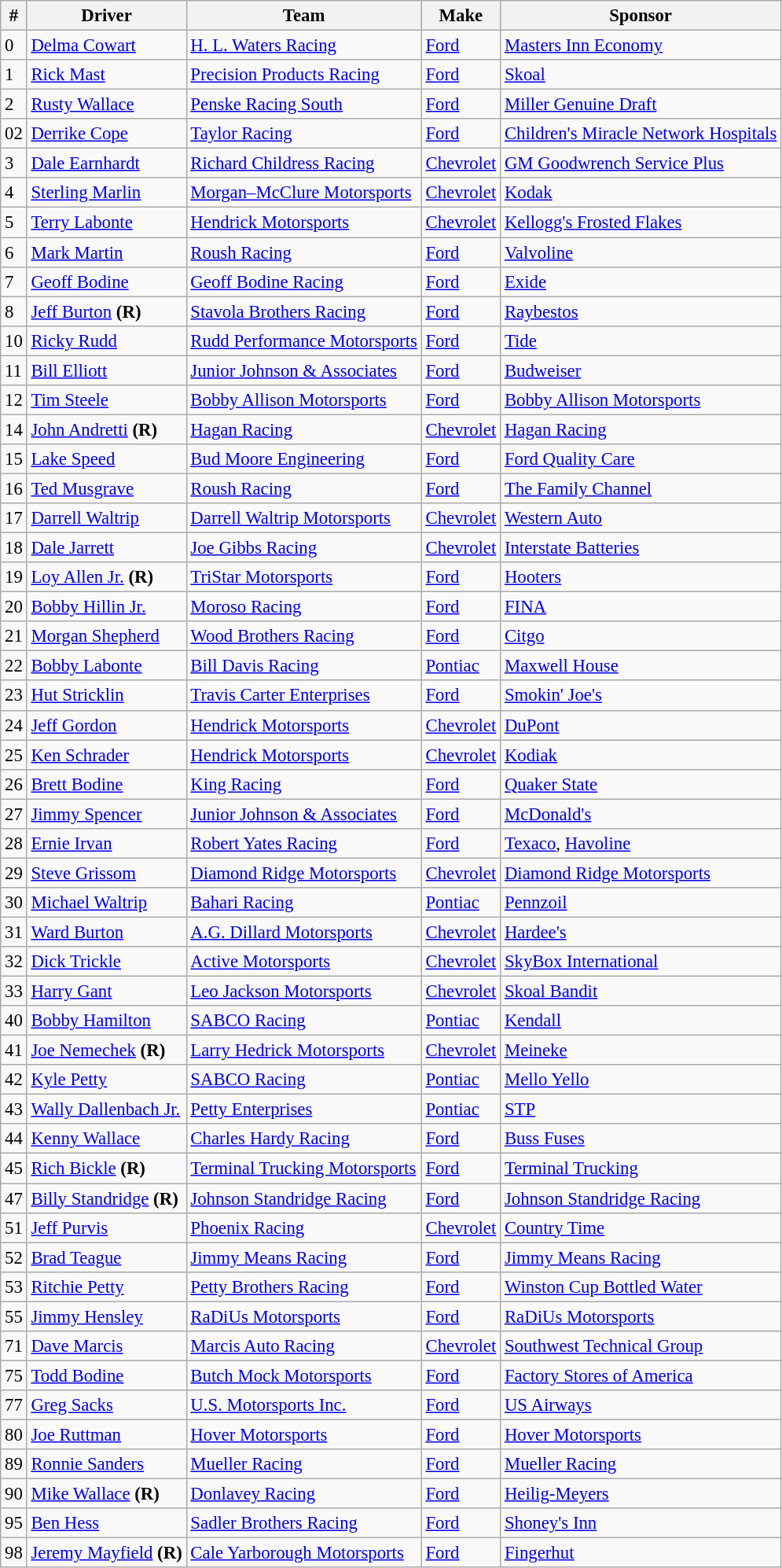<table class="wikitable" style="font-size:95%">
<tr>
<th>#</th>
<th>Driver</th>
<th>Team</th>
<th>Make</th>
<th>Sponsor</th>
</tr>
<tr>
<td>0</td>
<td><a href='#'>Delma Cowart</a></td>
<td><a href='#'>H. L. Waters Racing</a></td>
<td><a href='#'>Ford</a></td>
<td><a href='#'>Masters Inn Economy</a></td>
</tr>
<tr>
<td>1</td>
<td><a href='#'>Rick Mast</a></td>
<td><a href='#'>Precision Products Racing</a></td>
<td><a href='#'>Ford</a></td>
<td><a href='#'>Skoal</a></td>
</tr>
<tr>
<td>2</td>
<td><a href='#'>Rusty Wallace</a></td>
<td><a href='#'>Penske Racing South</a></td>
<td><a href='#'>Ford</a></td>
<td><a href='#'>Miller Genuine Draft</a></td>
</tr>
<tr>
<td>02</td>
<td><a href='#'>Derrike Cope</a></td>
<td><a href='#'>Taylor Racing</a></td>
<td><a href='#'>Ford</a></td>
<td><a href='#'>Children's Miracle Network Hospitals</a></td>
</tr>
<tr>
<td>3</td>
<td><a href='#'>Dale Earnhardt</a></td>
<td><a href='#'>Richard Childress Racing</a></td>
<td><a href='#'>Chevrolet</a></td>
<td><a href='#'>GM Goodwrench Service Plus</a></td>
</tr>
<tr>
<td>4</td>
<td><a href='#'>Sterling Marlin</a></td>
<td><a href='#'>Morgan–McClure Motorsports</a></td>
<td><a href='#'>Chevrolet</a></td>
<td><a href='#'>Kodak</a></td>
</tr>
<tr>
<td>5</td>
<td><a href='#'>Terry Labonte</a></td>
<td><a href='#'>Hendrick Motorsports</a></td>
<td><a href='#'>Chevrolet</a></td>
<td><a href='#'>Kellogg's Frosted Flakes</a></td>
</tr>
<tr>
<td>6</td>
<td><a href='#'>Mark Martin</a></td>
<td><a href='#'>Roush Racing</a></td>
<td><a href='#'>Ford</a></td>
<td><a href='#'>Valvoline</a></td>
</tr>
<tr>
<td>7</td>
<td><a href='#'>Geoff Bodine</a></td>
<td><a href='#'>Geoff Bodine Racing</a></td>
<td><a href='#'>Ford</a></td>
<td><a href='#'>Exide</a></td>
</tr>
<tr>
<td>8</td>
<td><a href='#'>Jeff Burton</a> <strong>(R)</strong></td>
<td><a href='#'>Stavola Brothers Racing</a></td>
<td><a href='#'>Ford</a></td>
<td><a href='#'>Raybestos</a></td>
</tr>
<tr>
<td>10</td>
<td><a href='#'>Ricky Rudd</a></td>
<td><a href='#'>Rudd Performance Motorsports</a></td>
<td><a href='#'>Ford</a></td>
<td><a href='#'>Tide</a></td>
</tr>
<tr>
<td>11</td>
<td><a href='#'>Bill Elliott</a></td>
<td><a href='#'>Junior Johnson & Associates</a></td>
<td><a href='#'>Ford</a></td>
<td><a href='#'>Budweiser</a></td>
</tr>
<tr>
<td>12</td>
<td><a href='#'>Tim Steele</a></td>
<td><a href='#'>Bobby Allison Motorsports</a></td>
<td><a href='#'>Ford</a></td>
<td><a href='#'>Bobby Allison Motorsports</a></td>
</tr>
<tr>
<td>14</td>
<td><a href='#'>John Andretti</a> <strong>(R)</strong></td>
<td><a href='#'>Hagan Racing</a></td>
<td><a href='#'>Chevrolet</a></td>
<td><a href='#'>Hagan Racing</a></td>
</tr>
<tr>
<td>15</td>
<td><a href='#'>Lake Speed</a></td>
<td><a href='#'>Bud Moore Engineering</a></td>
<td><a href='#'>Ford</a></td>
<td><a href='#'>Ford Quality Care</a></td>
</tr>
<tr>
<td>16</td>
<td><a href='#'>Ted Musgrave</a></td>
<td><a href='#'>Roush Racing</a></td>
<td><a href='#'>Ford</a></td>
<td><a href='#'>The Family Channel</a></td>
</tr>
<tr>
<td>17</td>
<td><a href='#'>Darrell Waltrip</a></td>
<td><a href='#'>Darrell Waltrip Motorsports</a></td>
<td><a href='#'>Chevrolet</a></td>
<td><a href='#'>Western Auto</a></td>
</tr>
<tr>
<td>18</td>
<td><a href='#'>Dale Jarrett</a></td>
<td><a href='#'>Joe Gibbs Racing</a></td>
<td><a href='#'>Chevrolet</a></td>
<td><a href='#'>Interstate Batteries</a></td>
</tr>
<tr>
<td>19</td>
<td><a href='#'>Loy Allen Jr.</a> <strong>(R)</strong></td>
<td><a href='#'>TriStar Motorsports</a></td>
<td><a href='#'>Ford</a></td>
<td><a href='#'>Hooters</a></td>
</tr>
<tr>
<td>20</td>
<td><a href='#'>Bobby Hillin Jr.</a></td>
<td><a href='#'>Moroso Racing</a></td>
<td><a href='#'>Ford</a></td>
<td><a href='#'>FINA</a></td>
</tr>
<tr>
<td>21</td>
<td><a href='#'>Morgan Shepherd</a></td>
<td><a href='#'>Wood Brothers Racing</a></td>
<td><a href='#'>Ford</a></td>
<td><a href='#'>Citgo</a></td>
</tr>
<tr>
<td>22</td>
<td><a href='#'>Bobby Labonte</a></td>
<td><a href='#'>Bill Davis Racing</a></td>
<td><a href='#'>Pontiac</a></td>
<td><a href='#'>Maxwell House</a></td>
</tr>
<tr>
<td>23</td>
<td><a href='#'>Hut Stricklin</a></td>
<td><a href='#'>Travis Carter Enterprises</a></td>
<td><a href='#'>Ford</a></td>
<td><a href='#'>Smokin' Joe's</a></td>
</tr>
<tr>
<td>24</td>
<td><a href='#'>Jeff Gordon</a></td>
<td><a href='#'>Hendrick Motorsports</a></td>
<td><a href='#'>Chevrolet</a></td>
<td><a href='#'>DuPont</a></td>
</tr>
<tr>
<td>25</td>
<td><a href='#'>Ken Schrader</a></td>
<td><a href='#'>Hendrick Motorsports</a></td>
<td><a href='#'>Chevrolet</a></td>
<td><a href='#'>Kodiak</a></td>
</tr>
<tr>
<td>26</td>
<td><a href='#'>Brett Bodine</a></td>
<td><a href='#'>King Racing</a></td>
<td><a href='#'>Ford</a></td>
<td><a href='#'>Quaker State</a></td>
</tr>
<tr>
<td>27</td>
<td><a href='#'>Jimmy Spencer</a></td>
<td><a href='#'>Junior Johnson & Associates</a></td>
<td><a href='#'>Ford</a></td>
<td><a href='#'>McDonald's</a></td>
</tr>
<tr>
<td>28</td>
<td><a href='#'>Ernie Irvan</a></td>
<td><a href='#'>Robert Yates Racing</a></td>
<td><a href='#'>Ford</a></td>
<td><a href='#'>Texaco</a>, <a href='#'>Havoline</a></td>
</tr>
<tr>
<td>29</td>
<td><a href='#'>Steve Grissom</a></td>
<td><a href='#'>Diamond Ridge Motorsports</a></td>
<td><a href='#'>Chevrolet</a></td>
<td><a href='#'>Diamond Ridge Motorsports</a></td>
</tr>
<tr>
<td>30</td>
<td><a href='#'>Michael Waltrip</a></td>
<td><a href='#'>Bahari Racing</a></td>
<td><a href='#'>Pontiac</a></td>
<td><a href='#'>Pennzoil</a></td>
</tr>
<tr>
<td>31</td>
<td><a href='#'>Ward Burton</a></td>
<td><a href='#'>A.G. Dillard Motorsports</a></td>
<td><a href='#'>Chevrolet</a></td>
<td><a href='#'>Hardee's</a></td>
</tr>
<tr>
<td>32</td>
<td><a href='#'>Dick Trickle</a></td>
<td><a href='#'>Active Motorsports</a></td>
<td><a href='#'>Chevrolet</a></td>
<td><a href='#'>SkyBox International</a></td>
</tr>
<tr>
<td>33</td>
<td><a href='#'>Harry Gant</a></td>
<td><a href='#'>Leo Jackson Motorsports</a></td>
<td><a href='#'>Chevrolet</a></td>
<td><a href='#'>Skoal Bandit</a></td>
</tr>
<tr>
<td>40</td>
<td><a href='#'>Bobby Hamilton</a></td>
<td><a href='#'>SABCO Racing</a></td>
<td><a href='#'>Pontiac</a></td>
<td><a href='#'>Kendall</a></td>
</tr>
<tr>
<td>41</td>
<td><a href='#'>Joe Nemechek</a> <strong>(R)</strong></td>
<td><a href='#'>Larry Hedrick Motorsports</a></td>
<td><a href='#'>Chevrolet</a></td>
<td><a href='#'>Meineke</a></td>
</tr>
<tr>
<td>42</td>
<td><a href='#'>Kyle Petty</a></td>
<td><a href='#'>SABCO Racing</a></td>
<td><a href='#'>Pontiac</a></td>
<td><a href='#'>Mello Yello</a></td>
</tr>
<tr>
<td>43</td>
<td><a href='#'>Wally Dallenbach Jr.</a></td>
<td><a href='#'>Petty Enterprises</a></td>
<td><a href='#'>Pontiac</a></td>
<td><a href='#'>STP</a></td>
</tr>
<tr>
<td>44</td>
<td><a href='#'>Kenny Wallace</a></td>
<td><a href='#'>Charles Hardy Racing</a></td>
<td><a href='#'>Ford</a></td>
<td><a href='#'>Buss Fuses</a></td>
</tr>
<tr>
<td>45</td>
<td><a href='#'>Rich Bickle</a> <strong>(R)</strong></td>
<td><a href='#'>Terminal Trucking Motorsports</a></td>
<td><a href='#'>Ford</a></td>
<td><a href='#'>Terminal Trucking</a></td>
</tr>
<tr>
<td>47</td>
<td><a href='#'>Billy Standridge</a> <strong>(R)</strong></td>
<td><a href='#'>Johnson Standridge Racing</a></td>
<td><a href='#'>Ford</a></td>
<td><a href='#'>Johnson Standridge Racing</a></td>
</tr>
<tr>
<td>51</td>
<td><a href='#'>Jeff Purvis</a></td>
<td><a href='#'>Phoenix Racing</a></td>
<td><a href='#'>Chevrolet</a></td>
<td><a href='#'>Country Time</a></td>
</tr>
<tr>
<td>52</td>
<td><a href='#'>Brad Teague</a></td>
<td><a href='#'>Jimmy Means Racing</a></td>
<td><a href='#'>Ford</a></td>
<td><a href='#'>Jimmy Means Racing</a></td>
</tr>
<tr>
<td>53</td>
<td><a href='#'>Ritchie Petty</a></td>
<td><a href='#'>Petty Brothers Racing</a></td>
<td><a href='#'>Ford</a></td>
<td><a href='#'>Winston Cup Bottled Water</a></td>
</tr>
<tr>
<td>55</td>
<td><a href='#'>Jimmy Hensley</a></td>
<td><a href='#'>RaDiUs Motorsports</a></td>
<td><a href='#'>Ford</a></td>
<td><a href='#'>RaDiUs Motorsports</a></td>
</tr>
<tr>
<td>71</td>
<td><a href='#'>Dave Marcis</a></td>
<td><a href='#'>Marcis Auto Racing</a></td>
<td><a href='#'>Chevrolet</a></td>
<td><a href='#'>Southwest Technical Group</a></td>
</tr>
<tr>
<td>75</td>
<td><a href='#'>Todd Bodine</a></td>
<td><a href='#'>Butch Mock Motorsports</a></td>
<td><a href='#'>Ford</a></td>
<td><a href='#'>Factory Stores of America</a></td>
</tr>
<tr>
<td>77</td>
<td><a href='#'>Greg Sacks</a></td>
<td><a href='#'>U.S. Motorsports Inc.</a></td>
<td><a href='#'>Ford</a></td>
<td><a href='#'>US Airways</a></td>
</tr>
<tr>
<td>80</td>
<td><a href='#'>Joe Ruttman</a></td>
<td><a href='#'>Hover Motorsports</a></td>
<td><a href='#'>Ford</a></td>
<td><a href='#'>Hover Motorsports</a></td>
</tr>
<tr>
<td>89</td>
<td><a href='#'>Ronnie Sanders</a></td>
<td><a href='#'>Mueller Racing</a></td>
<td><a href='#'>Ford</a></td>
<td><a href='#'>Mueller Racing</a></td>
</tr>
<tr>
<td>90</td>
<td><a href='#'>Mike Wallace</a> <strong>(R)</strong></td>
<td><a href='#'>Donlavey Racing</a></td>
<td><a href='#'>Ford</a></td>
<td><a href='#'>Heilig-Meyers</a></td>
</tr>
<tr>
<td>95</td>
<td><a href='#'>Ben Hess</a></td>
<td><a href='#'>Sadler Brothers Racing</a></td>
<td><a href='#'>Ford</a></td>
<td><a href='#'>Shoney's Inn</a></td>
</tr>
<tr>
<td>98</td>
<td><a href='#'>Jeremy Mayfield</a> <strong>(R)</strong></td>
<td><a href='#'>Cale Yarborough Motorsports</a></td>
<td><a href='#'>Ford</a></td>
<td><a href='#'>Fingerhut</a></td>
</tr>
</table>
